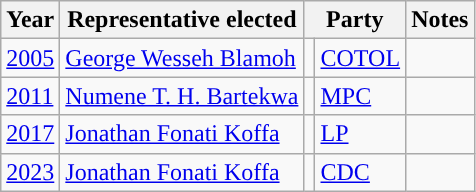<table class="wikitable">
<tr>
<th>Year</th>
<th>Representative elected</th>
<th colspan=2>Party</th>
<th>Notes</th>
</tr>
<tr>
<td><a href='#'>2005</a></td>
<td><a href='#'>George Wesseh Blamoh</a></td>
<td></td>
<td><a href='#'>COTOL</a></td>
<td></td>
</tr>
<tr>
<td><a href='#'>2011</a></td>
<td><a href='#'>Numene T. H. Bartekwa</a></td>
<td></td>
<td><a href='#'>MPC</a></td>
<td></td>
</tr>
<tr>
<td><a href='#'>2017</a></td>
<td><a href='#'>Jonathan Fonati Koffa</a></td>
<td></td>
<td><a href='#'>LP</a></td>
<td></td>
</tr>
<tr>
<td><a href='#'>2023</a></td>
<td><a href='#'>Jonathan Fonati Koffa</a></td>
<td></td>
<td><a href='#'>CDC</a></td>
<td></td>
</tr>
</table>
